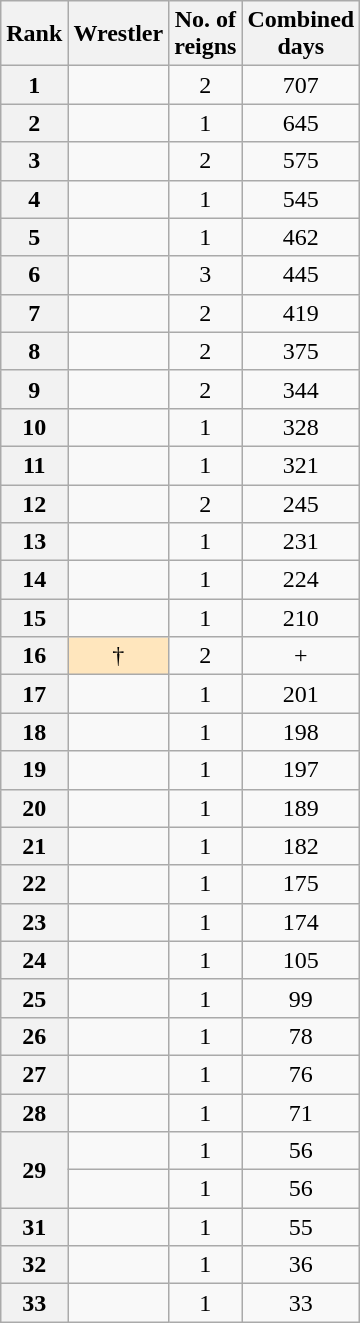<table class="wikitable sortable" style="text-align: center">
<tr>
<th>Rank</th>
<th>Wrestler</th>
<th>No. of<br>reigns</th>
<th>Combined<br>days</th>
</tr>
<tr>
<th>1</th>
<td></td>
<td>2</td>
<td>707</td>
</tr>
<tr>
<th>2</th>
<td></td>
<td>1</td>
<td>645</td>
</tr>
<tr>
<th>3</th>
<td></td>
<td>2</td>
<td>575</td>
</tr>
<tr>
<th>4</th>
<td></td>
<td>1</td>
<td>545</td>
</tr>
<tr>
<th>5</th>
<td></td>
<td>1</td>
<td>462</td>
</tr>
<tr>
<th>6</th>
<td></td>
<td>3</td>
<td>445</td>
</tr>
<tr>
<th>7</th>
<td></td>
<td>2</td>
<td>419</td>
</tr>
<tr>
<th>8</th>
<td></td>
<td>2</td>
<td>375</td>
</tr>
<tr>
<th>9</th>
<td></td>
<td>2</td>
<td>344</td>
</tr>
<tr>
<th>10</th>
<td></td>
<td>1</td>
<td>328</td>
</tr>
<tr>
<th>11</th>
<td></td>
<td>1</td>
<td>321</td>
</tr>
<tr>
<th>12</th>
<td></td>
<td>2</td>
<td>245</td>
</tr>
<tr>
<th>13</th>
<td></td>
<td>1</td>
<td>231</td>
</tr>
<tr>
<th>14</th>
<td></td>
<td>1</td>
<td>224</td>
</tr>
<tr>
<th>15</th>
<td></td>
<td>1</td>
<td>210</td>
</tr>
<tr>
<th>16</th>
<td style="background-color:#FFE6BD"> †</td>
<td>2</td>
<td>+</td>
</tr>
<tr>
<th>17</th>
<td></td>
<td>1</td>
<td>201</td>
</tr>
<tr>
<th>18</th>
<td></td>
<td>1</td>
<td>198</td>
</tr>
<tr>
<th>19</th>
<td></td>
<td>1</td>
<td>197</td>
</tr>
<tr>
<th>20</th>
<td></td>
<td>1</td>
<td>189</td>
</tr>
<tr>
<th>21</th>
<td></td>
<td>1</td>
<td>182</td>
</tr>
<tr>
<th>22</th>
<td></td>
<td>1</td>
<td>175</td>
</tr>
<tr>
<th>23</th>
<td></td>
<td>1</td>
<td>174</td>
</tr>
<tr>
<th>24</th>
<td></td>
<td>1</td>
<td>105</td>
</tr>
<tr>
<th>25</th>
<td></td>
<td>1</td>
<td>99</td>
</tr>
<tr>
<th>26</th>
<td></td>
<td>1</td>
<td>78</td>
</tr>
<tr>
<th>27</th>
<td></td>
<td>1</td>
<td>76</td>
</tr>
<tr>
<th>28</th>
<td></td>
<td>1</td>
<td>71</td>
</tr>
<tr>
<th rowspan="2">29</th>
<td></td>
<td>1</td>
<td>56</td>
</tr>
<tr>
<td></td>
<td>1</td>
<td>56</td>
</tr>
<tr>
<th>31</th>
<td></td>
<td>1</td>
<td>55</td>
</tr>
<tr>
<th>32</th>
<td></td>
<td>1</td>
<td>36</td>
</tr>
<tr>
<th>33</th>
<td></td>
<td>1</td>
<td>33</td>
</tr>
</table>
